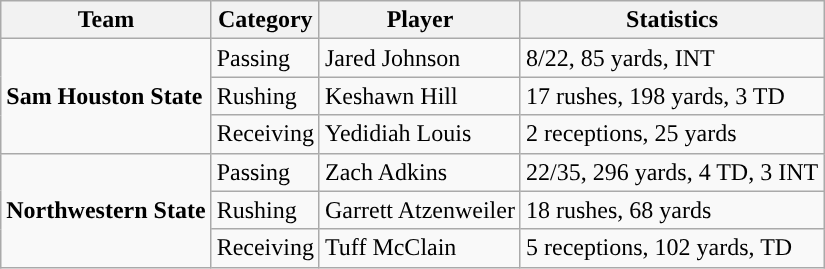<table class="wikitable" style="float: left;">
<tr>
<th>Team</th>
<th>Category</th>
<th>Player</th>
<th>Statistics</th>
</tr>
<tr>
<td rowspan=3><strong>Sam Houston State</strong></td>
<td>Passing</td>
<td>Jared Johnson</td>
<td>8/22, 85 yards, INT</td>
</tr>
<tr>
<td>Rushing</td>
<td>Keshawn Hill</td>
<td>17 rushes, 198 yards, 3 TD</td>
</tr>
<tr>
<td>Receiving</td>
<td>Yedidiah Louis</td>
<td>2 receptions, 25 yards</td>
</tr>
<tr>
<td rowspan=3><strong>Northwestern State</strong></td>
<td>Passing</td>
<td>Zach Adkins</td>
<td>22/35, 296 yards, 4 TD, 3 INT</td>
</tr>
<tr>
<td>Rushing</td>
<td>Garrett Atzenweiler</td>
<td>18 rushes, 68 yards</td>
</tr>
<tr>
<td>Receiving</td>
<td>Tuff McClain</td>
<td>5 receptions, 102 yards, TD</td>
</tr>
</table>
